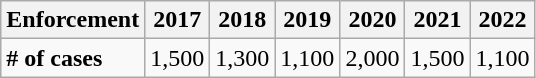<table class="wikitable">
<tr>
<th style="text-align:left">Enforcement</th>
<th>2017</th>
<th>2018</th>
<th>2019</th>
<th>2020</th>
<th>2021</th>
<th>2022</th>
</tr>
<tr>
<td><strong># of cases</strong></td>
<td>1,500</td>
<td>1,300</td>
<td>1,100</td>
<td>2,000</td>
<td>1,500</td>
<td>1,100</td>
</tr>
</table>
